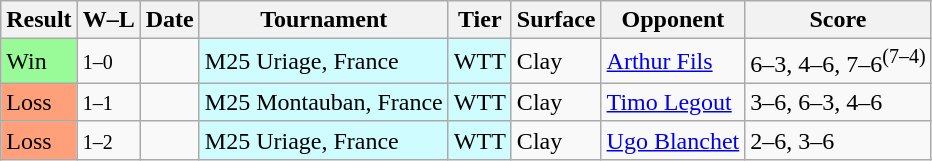<table class="sortable wikitable">
<tr>
<th>Result</th>
<th class="unsortable">W–L</th>
<th>Date</th>
<th>Tournament</th>
<th>Tier</th>
<th>Surface</th>
<th>Opponent</th>
<th class="unsortable">Score</th>
</tr>
<tr>
<td bgcolor=98fb98>Win</td>
<td><small>1–0</small></td>
<td></td>
<td style="background:#cffcff;">M25 Uriage, France</td>
<td style="background:#cffcff;">WTT</td>
<td>Clay</td>
<td> <a href='#'>Arthur Fils</a></td>
<td>6–3, 4–6, 7–6<sup>(7–4)</sup></td>
</tr>
<tr>
<td bgcolor=ffa07a>Loss</td>
<td><small>1–1</small></td>
<td></td>
<td style="background:#cffcff;">M25 Montauban, France</td>
<td style="background:#cffcff;">WTT</td>
<td>Clay</td>
<td> <a href='#'>Timo Legout</a></td>
<td>3–6, 6–3, 4–6</td>
</tr>
<tr>
<td bgcolor=ffa07a>Loss</td>
<td><small>1–2</small></td>
<td></td>
<td style="background:#cffcff;">M25 Uriage, France</td>
<td style="background:#cffcff;">WTT</td>
<td>Clay</td>
<td> <a href='#'>Ugo Blanchet</a></td>
<td>2–6, 3–6</td>
</tr>
</table>
